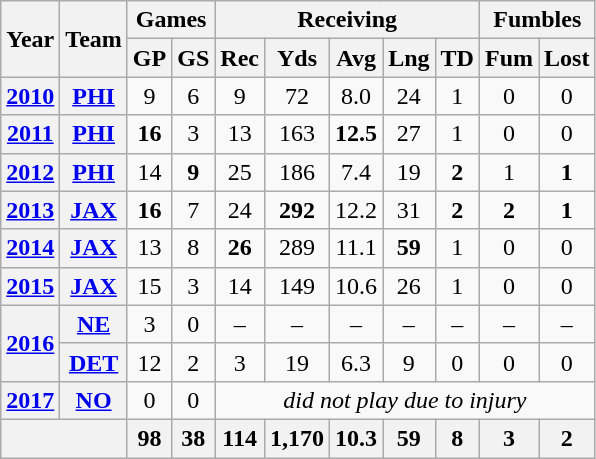<table class="wikitable" style="text-align:center;">
<tr>
<th rowspan="2">Year</th>
<th rowspan="2">Team</th>
<th colspan="2">Games</th>
<th colspan="5">Receiving</th>
<th colspan="2">Fumbles</th>
</tr>
<tr>
<th>GP</th>
<th>GS</th>
<th>Rec</th>
<th>Yds</th>
<th>Avg</th>
<th>Lng</th>
<th>TD</th>
<th>Fum</th>
<th>Lost</th>
</tr>
<tr>
<th><a href='#'>2010</a></th>
<th><a href='#'>PHI</a></th>
<td>9</td>
<td>6</td>
<td>9</td>
<td>72</td>
<td>8.0</td>
<td>24</td>
<td>1</td>
<td>0</td>
<td>0</td>
</tr>
<tr>
<th><a href='#'>2011</a></th>
<th><a href='#'>PHI</a></th>
<td><strong>16</strong></td>
<td>3</td>
<td>13</td>
<td>163</td>
<td><strong>12.5</strong></td>
<td>27</td>
<td>1</td>
<td>0</td>
<td>0</td>
</tr>
<tr>
<th><a href='#'>2012</a></th>
<th><a href='#'>PHI</a></th>
<td>14</td>
<td><strong>9</strong></td>
<td>25</td>
<td>186</td>
<td>7.4</td>
<td>19</td>
<td><strong>2</strong></td>
<td>1</td>
<td><strong>1</strong></td>
</tr>
<tr>
<th><a href='#'>2013</a></th>
<th><a href='#'>JAX</a></th>
<td><strong>16</strong></td>
<td>7</td>
<td>24</td>
<td><strong>292</strong></td>
<td>12.2</td>
<td>31</td>
<td><strong>2</strong></td>
<td><strong>2</strong></td>
<td><strong>1</strong></td>
</tr>
<tr>
<th><a href='#'>2014</a></th>
<th><a href='#'>JAX</a></th>
<td>13</td>
<td>8</td>
<td><strong>26</strong></td>
<td>289</td>
<td>11.1</td>
<td><strong>59</strong></td>
<td>1</td>
<td>0</td>
<td>0</td>
</tr>
<tr>
<th><a href='#'>2015</a></th>
<th><a href='#'>JAX</a></th>
<td>15</td>
<td>3</td>
<td>14</td>
<td>149</td>
<td>10.6</td>
<td>26</td>
<td>1</td>
<td>0</td>
<td>0</td>
</tr>
<tr>
<th rowspan="2"><a href='#'>2016</a></th>
<th><a href='#'>NE</a></th>
<td>3</td>
<td>0</td>
<td>–</td>
<td>–</td>
<td>–</td>
<td>–</td>
<td>–</td>
<td>–</td>
<td>–</td>
</tr>
<tr>
<th><a href='#'>DET</a></th>
<td>12</td>
<td>2</td>
<td>3</td>
<td>19</td>
<td>6.3</td>
<td>9</td>
<td>0</td>
<td>0</td>
<td>0</td>
</tr>
<tr>
<th><a href='#'>2017</a></th>
<th><a href='#'>NO</a></th>
<td>0</td>
<td>0</td>
<td colspan="12"><em>did not play due to injury</em></td>
</tr>
<tr>
<th colspan="2"></th>
<th>98</th>
<th>38</th>
<th>114</th>
<th>1,170</th>
<th>10.3</th>
<th>59</th>
<th>8</th>
<th>3</th>
<th>2</th>
</tr>
</table>
